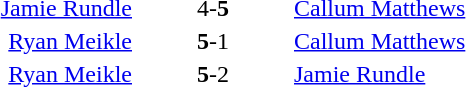<table style="text-align:center">
<tr>
<th width=223></th>
<th width=100></th>
<th width=223></th>
</tr>
<tr>
<td align=right><a href='#'>Jamie Rundle</a> </td>
<td>4-<strong>5</strong></td>
<td align=left> <a href='#'>Callum Matthews</a></td>
</tr>
<tr>
<td align=right><a href='#'>Ryan Meikle</a> </td>
<td><strong>5</strong>-1</td>
<td align=left> <a href='#'>Callum Matthews</a></td>
</tr>
<tr>
<td align=right><a href='#'>Ryan Meikle</a> </td>
<td><strong>5</strong>-2</td>
<td align=left> <a href='#'>Jamie Rundle</a></td>
</tr>
</table>
